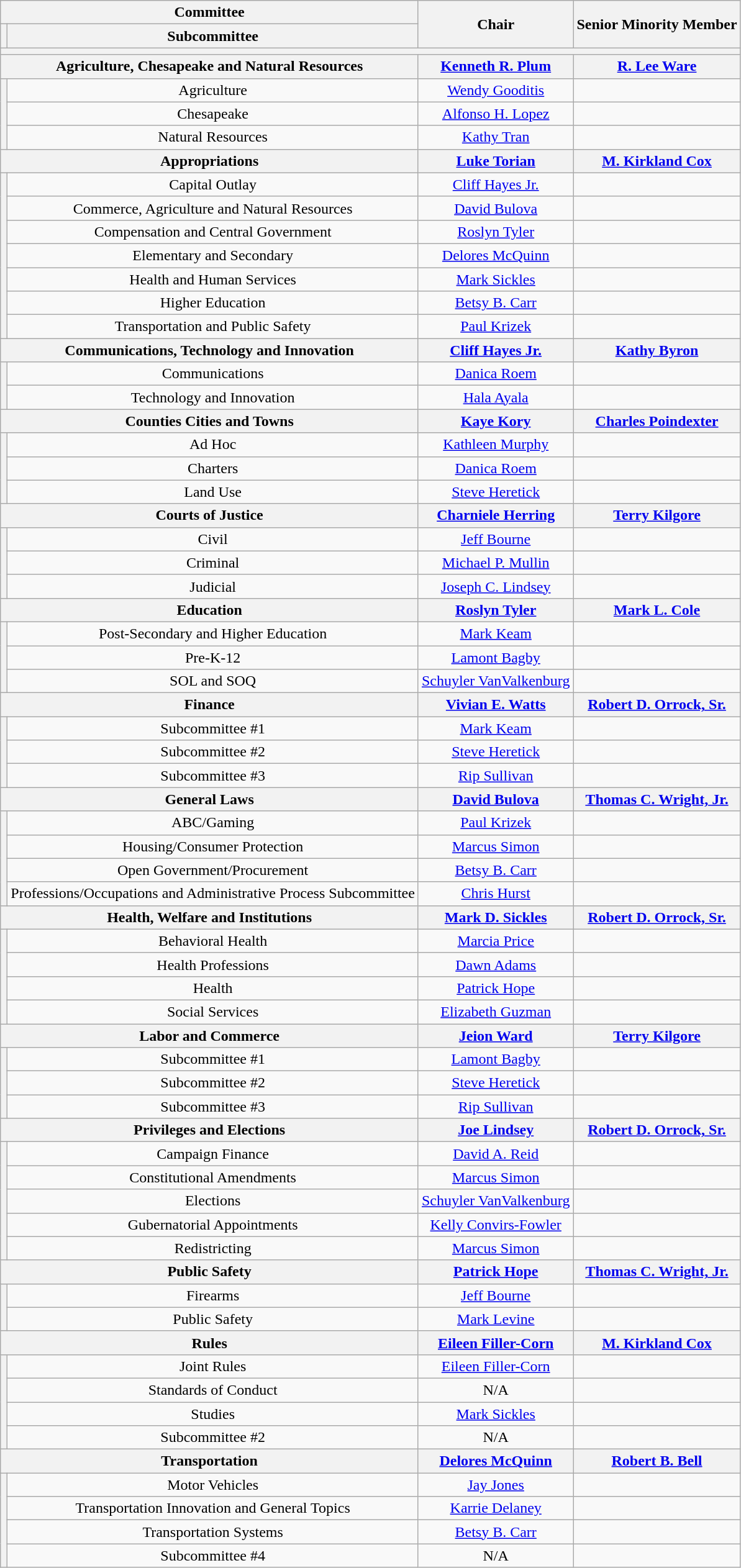<table class="wikitable" style="text-align:center;">
<tr>
<th colspan=2>Committee</th>
<th rowspan=2 >Chair</th>
<th rowspan=2 >Senior Minority Member</th>
</tr>
<tr>
<th></th>
<th>Subcommittee</th>
</tr>
<tr>
<th colspan=4></th>
</tr>
<tr>
<th colspan=2>Agriculture, Chesapeake and Natural Resources</th>
<th><a href='#'>Kenneth R. Plum</a></th>
<th><a href='#'>R. Lee Ware</a></th>
</tr>
<tr>
<th rowspan=3></th>
<td>Agriculture</td>
<td><a href='#'>Wendy Gooditis</a></td>
<td></td>
</tr>
<tr>
<td>Chesapeake</td>
<td><a href='#'>Alfonso H. Lopez</a></td>
<td></td>
</tr>
<tr>
<td>Natural Resources</td>
<td><a href='#'>Kathy Tran</a></td>
<td></td>
</tr>
<tr>
<th colspan=2>Appropriations</th>
<th><a href='#'>Luke Torian</a></th>
<th><a href='#'>M. Kirkland Cox</a></th>
</tr>
<tr>
<th rowspan=7></th>
<td>Capital Outlay</td>
<td><a href='#'>Cliff Hayes Jr.</a></td>
<td></td>
</tr>
<tr>
<td>Commerce, Agriculture and Natural Resources</td>
<td><a href='#'>David Bulova</a></td>
<td></td>
</tr>
<tr>
<td>Compensation and Central Government</td>
<td><a href='#'>Roslyn Tyler</a></td>
<td></td>
</tr>
<tr>
<td>Elementary and Secondary</td>
<td><a href='#'>Delores McQuinn</a></td>
<td></td>
</tr>
<tr>
<td>Health and Human Services</td>
<td><a href='#'>Mark Sickles</a></td>
<td></td>
</tr>
<tr>
<td>Higher Education</td>
<td><a href='#'>Betsy B. Carr</a></td>
<td></td>
</tr>
<tr>
<td>Transportation and Public Safety</td>
<td><a href='#'>Paul Krizek</a></td>
<td></td>
</tr>
<tr>
<th colspan=2>Communications, Technology and Innovation</th>
<th><a href='#'>Cliff Hayes Jr.</a></th>
<th><a href='#'>Kathy Byron</a></th>
</tr>
<tr>
<th rowspan=2></th>
<td>Communications</td>
<td><a href='#'>Danica Roem</a></td>
<td></td>
</tr>
<tr>
<td>Technology and Innovation</td>
<td><a href='#'>Hala Ayala</a></td>
<td></td>
</tr>
<tr>
<th colspan=2>Counties Cities and Towns</th>
<th><a href='#'>Kaye Kory</a></th>
<th><a href='#'>Charles Poindexter</a></th>
</tr>
<tr>
<th rowspan=3></th>
<td>Ad Hoc</td>
<td><a href='#'>Kathleen Murphy</a></td>
<td></td>
</tr>
<tr>
<td>Charters</td>
<td><a href='#'>Danica Roem</a></td>
<td></td>
</tr>
<tr>
<td>Land Use</td>
<td><a href='#'>Steve Heretick</a></td>
<td></td>
</tr>
<tr>
<th colspan=2>Courts of Justice</th>
<th><a href='#'>Charniele Herring</a></th>
<th><a href='#'>Terry Kilgore</a></th>
</tr>
<tr>
<th rowspan=3></th>
<td>Civil</td>
<td><a href='#'>Jeff Bourne</a></td>
<td></td>
</tr>
<tr>
<td>Criminal</td>
<td><a href='#'>Michael P. Mullin</a></td>
<td></td>
</tr>
<tr>
<td>Judicial</td>
<td><a href='#'>Joseph C. Lindsey</a></td>
<td></td>
</tr>
<tr>
<th colspan=2>Education</th>
<th><a href='#'>Roslyn Tyler</a></th>
<th><a href='#'>Mark L. Cole</a></th>
</tr>
<tr>
<th rowspan=3></th>
<td>Post-Secondary and Higher Education</td>
<td><a href='#'>Mark Keam</a></td>
<td></td>
</tr>
<tr>
<td>Pre-K-12</td>
<td><a href='#'>Lamont Bagby</a></td>
<td></td>
</tr>
<tr>
<td>SOL and SOQ</td>
<td><a href='#'>Schuyler VanValkenburg</a></td>
<td></td>
</tr>
<tr>
<th colspan=2>Finance</th>
<th><a href='#'>Vivian E. Watts</a></th>
<th><a href='#'>Robert D. Orrock, Sr.</a></th>
</tr>
<tr>
<th rowspan=3></th>
<td>Subcommittee #1</td>
<td><a href='#'>Mark Keam</a></td>
<td></td>
</tr>
<tr>
<td>Subcommittee #2</td>
<td><a href='#'>Steve Heretick</a></td>
<td></td>
</tr>
<tr>
<td>Subcommittee #3</td>
<td><a href='#'>Rip Sullivan</a></td>
<td></td>
</tr>
<tr>
<th colspan=2>General Laws</th>
<th><a href='#'>David Bulova</a></th>
<th><a href='#'>Thomas C. Wright, Jr.</a></th>
</tr>
<tr>
<th rowspan=4></th>
<td>ABC/Gaming</td>
<td><a href='#'>Paul Krizek</a></td>
<td></td>
</tr>
<tr>
<td>Housing/Consumer Protection</td>
<td><a href='#'>Marcus Simon</a></td>
<td></td>
</tr>
<tr>
<td>Open Government/Procurement</td>
<td><a href='#'>Betsy B. Carr</a></td>
<td></td>
</tr>
<tr>
<td>Professions/Occupations and Administrative Process Subcommittee</td>
<td><a href='#'>Chris Hurst</a></td>
<td></td>
</tr>
<tr>
<th colspan=2>Health, Welfare and Institutions</th>
<th><a href='#'>Mark D. Sickles</a></th>
<th><a href='#'>Robert D. Orrock, Sr.</a></th>
</tr>
<tr>
<th rowspan=4></th>
<td>Behavioral Health</td>
<td><a href='#'>Marcia Price</a></td>
<td></td>
</tr>
<tr>
<td>Health Professions</td>
<td><a href='#'>Dawn Adams</a></td>
<td></td>
</tr>
<tr>
<td>Health</td>
<td><a href='#'>Patrick Hope</a></td>
<td></td>
</tr>
<tr>
<td>Social Services</td>
<td><a href='#'>Elizabeth Guzman</a></td>
<td></td>
</tr>
<tr>
<th colspan=2>Labor and Commerce</th>
<th><a href='#'>Jeion Ward</a></th>
<th><a href='#'>Terry Kilgore</a></th>
</tr>
<tr>
<th rowspan=3></th>
<td>Subcommittee #1</td>
<td><a href='#'>Lamont Bagby</a></td>
<td></td>
</tr>
<tr>
<td>Subcommittee #2</td>
<td><a href='#'>Steve Heretick</a></td>
<td></td>
</tr>
<tr>
<td>Subcommittee #3</td>
<td><a href='#'>Rip Sullivan</a></td>
<td></td>
</tr>
<tr>
<th colspan=2>Privileges and Elections</th>
<th><a href='#'>Joe Lindsey</a></th>
<th><a href='#'>Robert D. Orrock, Sr.</a></th>
</tr>
<tr>
<th rowspan=5></th>
<td>Campaign Finance</td>
<td><a href='#'>David A. Reid</a></td>
<td></td>
</tr>
<tr>
<td>Constitutional Amendments</td>
<td><a href='#'>Marcus Simon</a></td>
<td></td>
</tr>
<tr>
<td>Elections</td>
<td><a href='#'>Schuyler VanValkenburg</a></td>
<td></td>
</tr>
<tr>
<td>Gubernatorial Appointments</td>
<td><a href='#'>Kelly Convirs-Fowler</a></td>
<td></td>
</tr>
<tr>
<td>Redistricting</td>
<td><a href='#'>Marcus Simon</a></td>
<td></td>
</tr>
<tr>
<th colspan=2>Public Safety</th>
<th><a href='#'>Patrick Hope</a></th>
<th><a href='#'>Thomas C. Wright, Jr.</a></th>
</tr>
<tr>
<th rowspan=2></th>
<td>Firearms</td>
<td><a href='#'>Jeff Bourne</a></td>
<td></td>
</tr>
<tr>
<td>Public Safety</td>
<td><a href='#'>Mark Levine</a></td>
<td></td>
</tr>
<tr>
<th colspan=2>Rules</th>
<th><a href='#'>Eileen Filler-Corn</a></th>
<th><a href='#'>M. Kirkland Cox</a></th>
</tr>
<tr>
<th rowspan=4></th>
<td>Joint Rules</td>
<td><a href='#'>Eileen Filler-Corn</a></td>
<td></td>
</tr>
<tr>
<td>Standards of Conduct</td>
<td>N/A</td>
<td></td>
</tr>
<tr>
<td>Studies</td>
<td><a href='#'>Mark Sickles</a></td>
<td></td>
</tr>
<tr>
<td>Subcommittee #2</td>
<td>N/A</td>
<td></td>
</tr>
<tr>
<th colspan=2>Transportation</th>
<th><a href='#'>Delores McQuinn</a></th>
<th><a href='#'>Robert B. Bell</a></th>
</tr>
<tr>
<th rowspan=4></th>
<td>Motor Vehicles</td>
<td><a href='#'>Jay Jones</a></td>
<td></td>
</tr>
<tr>
<td>Transportation Innovation and General Topics</td>
<td><a href='#'>Karrie Delaney</a></td>
<td></td>
</tr>
<tr>
<td>Transportation Systems</td>
<td><a href='#'>Betsy B. Carr</a></td>
<td></td>
</tr>
<tr>
<td>Subcommittee #4</td>
<td>N/A</td>
<td></td>
</tr>
</table>
